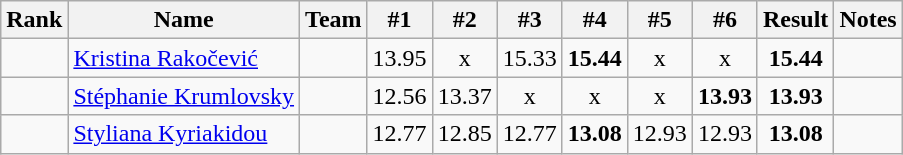<table class="wikitable sortable" style="text-align:center">
<tr>
<th>Rank</th>
<th>Name</th>
<th>Team</th>
<th>#1</th>
<th>#2</th>
<th>#3</th>
<th>#4</th>
<th>#5</th>
<th>#6</th>
<th>Result</th>
<th>Notes</th>
</tr>
<tr>
<td></td>
<td align="left"><a href='#'>Kristina Rakočević</a></td>
<td align=left></td>
<td>13.95</td>
<td>x</td>
<td>15.33</td>
<td><strong>15.44</strong></td>
<td>x</td>
<td>x</td>
<td><strong>15.44</strong></td>
<td></td>
</tr>
<tr>
<td></td>
<td align="left"><a href='#'>Stéphanie Krumlovsky</a></td>
<td align=left></td>
<td>12.56</td>
<td>13.37</td>
<td>x</td>
<td>x</td>
<td>x</td>
<td><strong>13.93</strong></td>
<td><strong>13.93</strong></td>
<td></td>
</tr>
<tr>
<td></td>
<td align="left"><a href='#'>Styliana Kyriakidou</a></td>
<td align=left></td>
<td>12.77</td>
<td>12.85</td>
<td>12.77</td>
<td><strong>13.08</strong></td>
<td>12.93</td>
<td>12.93</td>
<td><strong>13.08</strong></td>
<td></td>
</tr>
</table>
